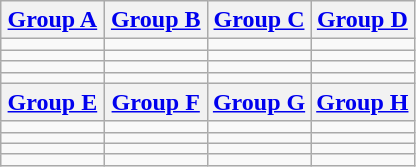<table class="wikitable">
<tr>
<th width=25%><a href='#'>Group A</a></th>
<th width=25%><a href='#'>Group B</a></th>
<th width=25%><a href='#'>Group C</a></th>
<th width=25%><a href='#'>Group D</a></th>
</tr>
<tr>
<td><em></em></td>
<td></td>
<td></td>
<td></td>
</tr>
<tr>
<td></td>
<td></td>
<td></td>
<td></td>
</tr>
<tr>
<td></td>
<td></td>
<td></td>
<td></td>
</tr>
<tr>
<td></td>
<td></td>
<td></td>
<td></td>
</tr>
<tr>
<th width=25%><a href='#'>Group E</a></th>
<th width=25%><a href='#'>Group F</a></th>
<th width=25%><a href='#'>Group G</a></th>
<th width=25%><a href='#'>Group H</a></th>
</tr>
<tr>
<td></td>
<td></td>
<td></td>
<td></td>
</tr>
<tr>
<td></td>
<td></td>
<td></td>
<td></td>
</tr>
<tr>
<td></td>
<td></td>
<td></td>
<td></td>
</tr>
<tr>
<td></td>
<td></td>
<td></td>
<td></td>
</tr>
</table>
